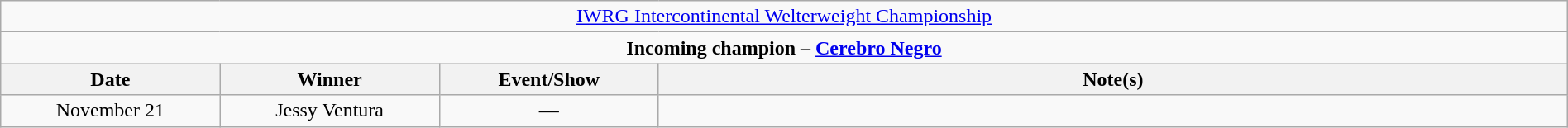<table class="wikitable" style="text-align:center; width:100%;">
<tr>
<td colspan="4" style="text-align: center;"><a href='#'>IWRG Intercontinental Welterweight Championship</a></td>
</tr>
<tr>
<td colspan="4" style="text-align: center;"><strong>Incoming champion – <a href='#'>Cerebro Negro</a></strong></td>
</tr>
<tr>
<th width=14%>Date</th>
<th width=14%>Winner</th>
<th width=14%>Event/Show</th>
<th width=58%>Note(s)</th>
</tr>
<tr>
<td>November 21</td>
<td>Jessy Ventura</td>
<td>—</td>
<td></td>
</tr>
</table>
